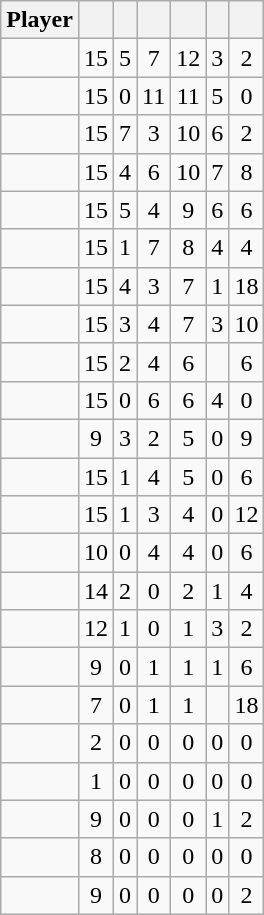<table class="wikitable sortable" style="text-align:center;">
<tr>
<th>Player</th>
<th></th>
<th></th>
<th></th>
<th></th>
<th data-sort-type="number"></th>
<th></th>
</tr>
<tr>
<td></td>
<td>15</td>
<td>5</td>
<td>7</td>
<td>12</td>
<td>3</td>
<td>2</td>
</tr>
<tr>
<td></td>
<td>15</td>
<td>0</td>
<td>11</td>
<td>11</td>
<td>5</td>
<td>0</td>
</tr>
<tr>
<td></td>
<td>15</td>
<td>7</td>
<td>3</td>
<td>10</td>
<td>6</td>
<td>2</td>
</tr>
<tr>
<td></td>
<td>15</td>
<td>4</td>
<td>6</td>
<td>10</td>
<td>7</td>
<td>8</td>
</tr>
<tr>
<td></td>
<td>15</td>
<td>5</td>
<td>4</td>
<td>9</td>
<td>6</td>
<td>6</td>
</tr>
<tr>
<td></td>
<td>15</td>
<td>1</td>
<td>7</td>
<td>8</td>
<td>4</td>
<td>4</td>
</tr>
<tr>
<td></td>
<td>15</td>
<td>4</td>
<td>3</td>
<td>7</td>
<td>1</td>
<td>18</td>
</tr>
<tr>
<td></td>
<td>15</td>
<td>3</td>
<td>4</td>
<td>7</td>
<td>3</td>
<td>10</td>
</tr>
<tr>
<td></td>
<td>15</td>
<td>2</td>
<td>4</td>
<td>6</td>
<td></td>
<td>6</td>
</tr>
<tr>
<td></td>
<td>15</td>
<td>0</td>
<td>6</td>
<td>6</td>
<td>4</td>
<td>0</td>
</tr>
<tr>
<td></td>
<td>9</td>
<td>3</td>
<td>2</td>
<td>5</td>
<td>0</td>
<td>9</td>
</tr>
<tr>
<td></td>
<td>15</td>
<td>1</td>
<td>4</td>
<td>5</td>
<td>0</td>
<td>6</td>
</tr>
<tr>
<td></td>
<td>15</td>
<td>1</td>
<td>3</td>
<td>4</td>
<td>0</td>
<td>12</td>
</tr>
<tr>
<td></td>
<td>10</td>
<td>0</td>
<td>4</td>
<td>4</td>
<td>0</td>
<td>6</td>
</tr>
<tr>
<td></td>
<td>14</td>
<td>2</td>
<td>0</td>
<td>2</td>
<td>1</td>
<td>4</td>
</tr>
<tr>
<td></td>
<td>12</td>
<td>1</td>
<td>0</td>
<td>1</td>
<td>3</td>
<td>2</td>
</tr>
<tr>
<td></td>
<td>9</td>
<td>0</td>
<td>1</td>
<td>1</td>
<td>1</td>
<td>6</td>
</tr>
<tr>
<td></td>
<td>7</td>
<td>0</td>
<td>1</td>
<td>1</td>
<td></td>
<td>18</td>
</tr>
<tr>
<td></td>
<td>2</td>
<td>0</td>
<td>0</td>
<td>0</td>
<td>0</td>
<td>0</td>
</tr>
<tr>
<td></td>
<td>1</td>
<td>0</td>
<td>0</td>
<td>0</td>
<td>0</td>
<td>0</td>
</tr>
<tr>
<td></td>
<td>9</td>
<td>0</td>
<td>0</td>
<td>0</td>
<td>1</td>
<td>2</td>
</tr>
<tr>
<td></td>
<td>8</td>
<td>0</td>
<td>0</td>
<td>0</td>
<td>0</td>
<td>0</td>
</tr>
<tr>
<td></td>
<td>9</td>
<td>0</td>
<td>0</td>
<td>0</td>
<td>0</td>
<td>2</td>
</tr>
</table>
